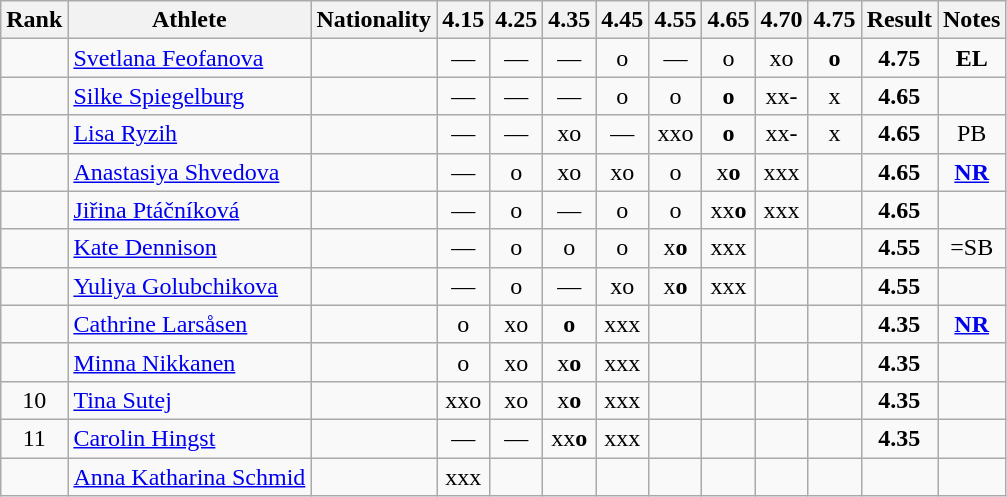<table class="wikitable sortable" style="text-align:center">
<tr>
<th>Rank</th>
<th>Athlete</th>
<th>Nationality</th>
<th>4.15</th>
<th>4.25</th>
<th>4.35</th>
<th>4.45</th>
<th>4.55</th>
<th>4.65</th>
<th>4.70</th>
<th>4.75</th>
<th>Result</th>
<th>Notes</th>
</tr>
<tr>
<td></td>
<td align="left"><a href='#'>Svetlana Feofanova</a></td>
<td align=left></td>
<td>—</td>
<td>—</td>
<td>—</td>
<td>o</td>
<td>—</td>
<td>o</td>
<td>xo</td>
<td><strong>o</strong></td>
<td><strong>4.75</strong></td>
<td><strong>EL</strong></td>
</tr>
<tr>
<td></td>
<td align="left"><a href='#'>Silke Spiegelburg</a></td>
<td align=left></td>
<td>—</td>
<td>—</td>
<td>—</td>
<td>o</td>
<td>o</td>
<td><strong>o</strong></td>
<td>xx-</td>
<td>x</td>
<td><strong>4.65</strong></td>
<td></td>
</tr>
<tr>
<td></td>
<td align="left"><a href='#'>Lisa Ryzih</a></td>
<td align=left></td>
<td>—</td>
<td>—</td>
<td>xo</td>
<td>—</td>
<td>xxo</td>
<td><strong>o</strong></td>
<td>xx-</td>
<td>x</td>
<td><strong>4.65</strong></td>
<td>PB</td>
</tr>
<tr>
<td></td>
<td align="left"><a href='#'>Anastasiya Shvedova</a></td>
<td align=left></td>
<td>—</td>
<td>o</td>
<td>xo</td>
<td>xo</td>
<td>o</td>
<td>x<strong>o</strong></td>
<td>xxx</td>
<td></td>
<td><strong>4.65</strong></td>
<td><strong><a href='#'>NR</a></strong></td>
</tr>
<tr>
<td></td>
<td align="left"><a href='#'>Jiřina Ptáčníková</a></td>
<td align=left></td>
<td>—</td>
<td>o</td>
<td>—</td>
<td>o</td>
<td>o</td>
<td>xx<strong>o</strong></td>
<td>xxx</td>
<td></td>
<td><strong>4.65</strong></td>
<td></td>
</tr>
<tr>
<td></td>
<td align="left"><a href='#'>Kate Dennison</a></td>
<td align=left></td>
<td>—</td>
<td>o</td>
<td>o</td>
<td>o</td>
<td>x<strong>o</strong></td>
<td>xxx</td>
<td></td>
<td></td>
<td><strong>4.55</strong></td>
<td>=SB</td>
</tr>
<tr>
<td></td>
<td align="left"><a href='#'>Yuliya Golubchikova</a></td>
<td align=left></td>
<td>—</td>
<td>o</td>
<td>—</td>
<td>xo</td>
<td>x<strong>o</strong></td>
<td>xxx</td>
<td></td>
<td></td>
<td><strong>4.55</strong></td>
<td></td>
</tr>
<tr>
<td></td>
<td align="left"><a href='#'>Cathrine Larsåsen</a></td>
<td align=left></td>
<td>o</td>
<td>xo</td>
<td><strong>o</strong></td>
<td>xxx</td>
<td></td>
<td></td>
<td></td>
<td></td>
<td><strong>4.35</strong></td>
<td><strong><a href='#'>NR</a></strong></td>
</tr>
<tr>
<td></td>
<td align="left"><a href='#'>Minna Nikkanen</a></td>
<td align=left></td>
<td>o</td>
<td>xo</td>
<td>x<strong>o</strong></td>
<td>xxx</td>
<td></td>
<td></td>
<td></td>
<td></td>
<td><strong>4.35</strong></td>
<td></td>
</tr>
<tr>
<td>10</td>
<td align="left"><a href='#'>Tina Sutej</a></td>
<td align=left></td>
<td>xxo</td>
<td>xo</td>
<td>x<strong>o</strong></td>
<td>xxx</td>
<td></td>
<td></td>
<td></td>
<td></td>
<td><strong>4.35</strong></td>
<td></td>
</tr>
<tr>
<td>11</td>
<td align="left"><a href='#'>Carolin Hingst</a></td>
<td align=left></td>
<td>—</td>
<td>—</td>
<td>xx<strong>o</strong></td>
<td>xxx</td>
<td></td>
<td></td>
<td></td>
<td></td>
<td><strong>4.35</strong></td>
<td></td>
</tr>
<tr>
<td></td>
<td align="left"><a href='#'>Anna Katharina Schmid</a></td>
<td align=left></td>
<td>xxx</td>
<td></td>
<td></td>
<td></td>
<td></td>
<td></td>
<td></td>
<td></td>
<td><strong></strong></td>
<td></td>
</tr>
</table>
